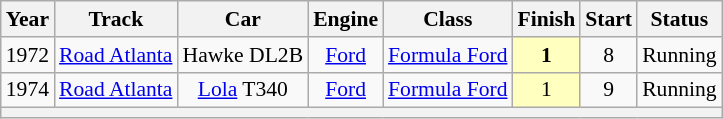<table class="wikitable" style="text-align:center; font-size:90%">
<tr>
<th>Year</th>
<th>Track</th>
<th>Car</th>
<th>Engine</th>
<th>Class</th>
<th>Finish</th>
<th>Start</th>
<th>Status</th>
</tr>
<tr>
<td>1972</td>
<td><a href='#'>Road Atlanta</a></td>
<td>Hawke DL2B</td>
<td><a href='#'>Ford</a></td>
<td><a href='#'>Formula Ford</a></td>
<td style="background:#FFFFBF;"><strong>1</strong></td>
<td>8</td>
<td>Running</td>
</tr>
<tr>
<td>1974</td>
<td><a href='#'>Road Atlanta</a></td>
<td><a href='#'>Lola</a> T340</td>
<td><a href='#'>Ford</a></td>
<td><a href='#'>Formula Ford</a></td>
<td style="background:#FFFFBF;">1</td>
<td>9</td>
<td>Running</td>
</tr>
<tr>
<th colspan="17"></th>
</tr>
</table>
